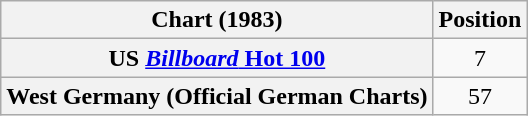<table class="wikitable plainrowheaders" style="text-align:center">
<tr>
<th scope="col">Chart (1983)</th>
<th scope="col">Position</th>
</tr>
<tr>
<th scope="row">US <a href='#'><em>Billboard</em> Hot 100</a></th>
<td>7</td>
</tr>
<tr>
<th scope="row">West Germany (Official German Charts)</th>
<td>57</td>
</tr>
</table>
